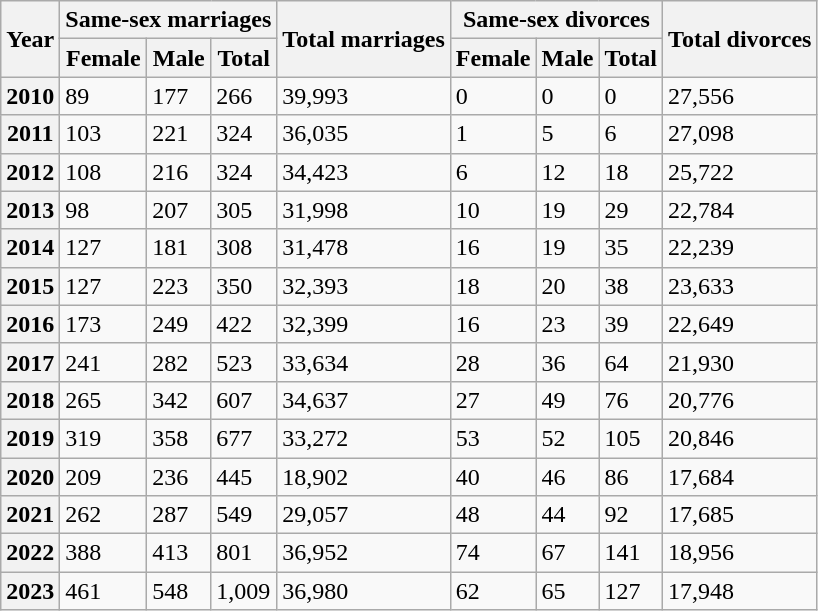<table class="wikitable" style="text-align:left;">
<tr>
<th rowspan=2>Year</th>
<th colspan=3>Same-sex marriages</th>
<th rowspan=2>Total marriages</th>
<th colspan=3>Same-sex divorces</th>
<th rowspan=2>Total divorces</th>
</tr>
<tr>
<th>Female</th>
<th>Male</th>
<th>Total</th>
<th>Female</th>
<th>Male</th>
<th>Total</th>
</tr>
<tr>
<th>2010</th>
<td>89</td>
<td>177</td>
<td>266</td>
<td>39,993</td>
<td>0</td>
<td>0</td>
<td>0</td>
<td>27,556</td>
</tr>
<tr>
<th>2011</th>
<td>103</td>
<td>221</td>
<td>324</td>
<td>36,035</td>
<td>1</td>
<td>5</td>
<td>6</td>
<td>27,098</td>
</tr>
<tr>
<th>2012</th>
<td>108</td>
<td>216</td>
<td>324</td>
<td>34,423</td>
<td>6</td>
<td>12</td>
<td>18</td>
<td>25,722</td>
</tr>
<tr>
<th>2013</th>
<td>98</td>
<td>207</td>
<td>305</td>
<td>31,998</td>
<td>10</td>
<td>19</td>
<td>29</td>
<td>22,784</td>
</tr>
<tr>
<th>2014</th>
<td>127</td>
<td>181</td>
<td>308</td>
<td>31,478</td>
<td>16</td>
<td>19</td>
<td>35</td>
<td>22,239</td>
</tr>
<tr>
<th>2015</th>
<td>127</td>
<td>223</td>
<td>350</td>
<td>32,393</td>
<td>18</td>
<td>20</td>
<td>38</td>
<td>23,633</td>
</tr>
<tr>
<th>2016</th>
<td>173</td>
<td>249</td>
<td>422</td>
<td>32,399</td>
<td>16</td>
<td>23</td>
<td>39</td>
<td>22,649</td>
</tr>
<tr>
<th>2017</th>
<td>241</td>
<td>282</td>
<td>523</td>
<td>33,634</td>
<td>28</td>
<td>36</td>
<td>64</td>
<td>21,930</td>
</tr>
<tr>
<th>2018</th>
<td>265</td>
<td>342</td>
<td>607</td>
<td>34,637</td>
<td>27</td>
<td>49</td>
<td>76</td>
<td>20,776</td>
</tr>
<tr>
<th>2019</th>
<td>319</td>
<td>358</td>
<td>677</td>
<td>33,272</td>
<td>53</td>
<td>52</td>
<td>105</td>
<td>20,846</td>
</tr>
<tr>
<th>2020</th>
<td>209</td>
<td>236</td>
<td>445</td>
<td>18,902</td>
<td>40</td>
<td>46</td>
<td>86</td>
<td>17,684</td>
</tr>
<tr>
<th>2021</th>
<td>262</td>
<td>287</td>
<td>549</td>
<td>29,057</td>
<td>48</td>
<td>44</td>
<td>92</td>
<td>17,685</td>
</tr>
<tr>
<th>2022</th>
<td>388</td>
<td>413</td>
<td>801</td>
<td>36,952</td>
<td>74</td>
<td>67</td>
<td>141</td>
<td>18,956</td>
</tr>
<tr>
<th>2023</th>
<td>461</td>
<td>548</td>
<td>1,009</td>
<td>36,980</td>
<td>62</td>
<td>65</td>
<td>127</td>
<td>17,948</td>
</tr>
</table>
